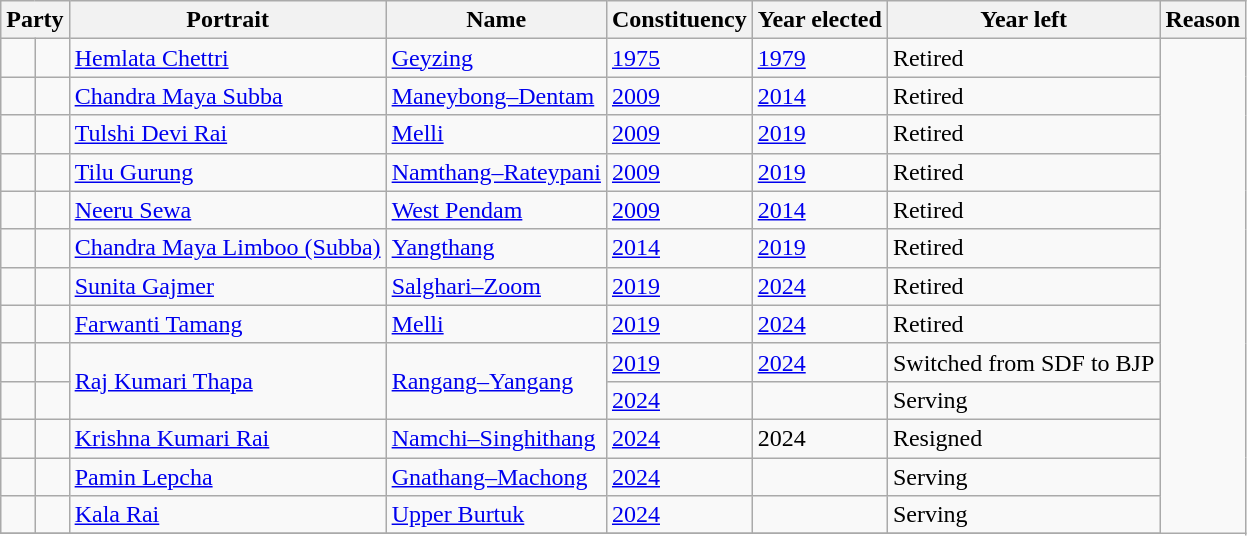<table class="wikitable sortable">
<tr>
<th colspan=2>Party</th>
<th>Portrait</th>
<th>Name</th>
<th>Constituency</th>
<th>Year elected</th>
<th>Year left</th>
<th>Reason</th>
</tr>
<tr>
<td></td>
<td></td>
<td><a href='#'>Hemlata Chettri</a></td>
<td><a href='#'>Geyzing</a></td>
<td><a href='#'>1975</a></td>
<td><a href='#'>1979</a></td>
<td>Retired</td>
</tr>
<tr>
<td></td>
<td></td>
<td><a href='#'>Chandra Maya Subba</a></td>
<td><a href='#'>Maneybong–Dentam</a></td>
<td><a href='#'>2009</a></td>
<td><a href='#'>2014</a></td>
<td>Retired</td>
</tr>
<tr>
<td></td>
<td></td>
<td><a href='#'>Tulshi Devi Rai</a></td>
<td><a href='#'>Melli</a></td>
<td><a href='#'>2009</a></td>
<td><a href='#'>2019</a></td>
<td>Retired</td>
</tr>
<tr>
<td></td>
<td></td>
<td><a href='#'>Tilu Gurung</a></td>
<td><a href='#'>Namthang–Rateypani</a></td>
<td><a href='#'>2009</a></td>
<td><a href='#'>2019</a></td>
<td>Retired</td>
</tr>
<tr>
<td></td>
<td></td>
<td><a href='#'>Neeru Sewa</a></td>
<td><a href='#'>West Pendam</a></td>
<td><a href='#'>2009</a></td>
<td><a href='#'>2014</a></td>
<td>Retired</td>
</tr>
<tr>
<td></td>
<td></td>
<td><a href='#'>Chandra Maya Limboo (Subba)</a></td>
<td><a href='#'>Yangthang</a></td>
<td><a href='#'>2014</a></td>
<td><a href='#'>2019</a></td>
<td>Retired</td>
</tr>
<tr>
<td></td>
<td></td>
<td><a href='#'>Sunita Gajmer</a></td>
<td><a href='#'>Salghari–Zoom</a></td>
<td><a href='#'>2019</a></td>
<td><a href='#'>2024</a></td>
<td>Retired</td>
</tr>
<tr>
<td></td>
<td></td>
<td><a href='#'>Farwanti Tamang</a></td>
<td><a href='#'>Melli</a></td>
<td><a href='#'>2019</a></td>
<td><a href='#'>2024</a></td>
<td>Retired</td>
</tr>
<tr>
<td></td>
<td></td>
<td rowspan=2><a href='#'>Raj Kumari Thapa</a></td>
<td rowspan=2><a href='#'>Rangang–Yangang</a></td>
<td><a href='#'>2019</a></td>
<td><a href='#'>2024</a></td>
<td>Switched from SDF to BJP</td>
</tr>
<tr>
<td></td>
<td></td>
<td><a href='#'>2024</a></td>
<td></td>
<td>Serving</td>
</tr>
<tr>
<td></td>
<td></td>
<td><a href='#'>Krishna Kumari Rai</a></td>
<td><a href='#'>Namchi–Singhithang</a></td>
<td><a href='#'>2024</a></td>
<td>2024</td>
<td>Resigned</td>
</tr>
<tr>
<td></td>
<td></td>
<td><a href='#'>Pamin Lepcha</a></td>
<td><a href='#'>Gnathang–Machong</a></td>
<td><a href='#'>2024</a></td>
<td></td>
<td>Serving</td>
</tr>
<tr>
<td></td>
<td></td>
<td><a href='#'>Kala Rai</a></td>
<td><a href='#'>Upper Burtuk</a></td>
<td><a href='#'>2024</a></td>
<td></td>
<td>Serving</td>
</tr>
<tr>
</tr>
</table>
